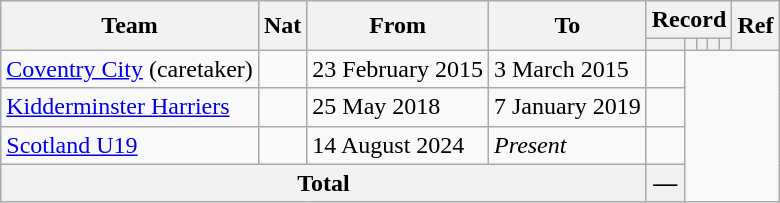<table class="wikitable" style="text-align: center">
<tr>
<th rowspan="2">Team</th>
<th rowspan="2">Nat</th>
<th rowspan="2">From</th>
<th rowspan="2">To</th>
<th colspan="5">Record</th>
<th rowspan="2">Ref</th>
</tr>
<tr>
<th></th>
<th></th>
<th></th>
<th></th>
<th></th>
</tr>
<tr>
<td align=left><a href='#'>Coventry City</a> (caretaker)</td>
<td></td>
<td align=left>23 February 2015</td>
<td align=left>3 March 2015<br></td>
<td></td>
</tr>
<tr>
<td align="left"><a href='#'>Kidderminster Harriers</a></td>
<td></td>
<td align=left>25 May 2018</td>
<td align=left>7 January 2019<br></td>
<td></td>
</tr>
<tr>
<td align="left"><a href='#'>Scotland U19</a></td>
<td></td>
<td align=left>14 August 2024</td>
<td align=left><em>Present</em><br></td>
<td></td>
</tr>
<tr>
<th colspan="4">Total<br></th>
<th>―</th>
</tr>
</table>
